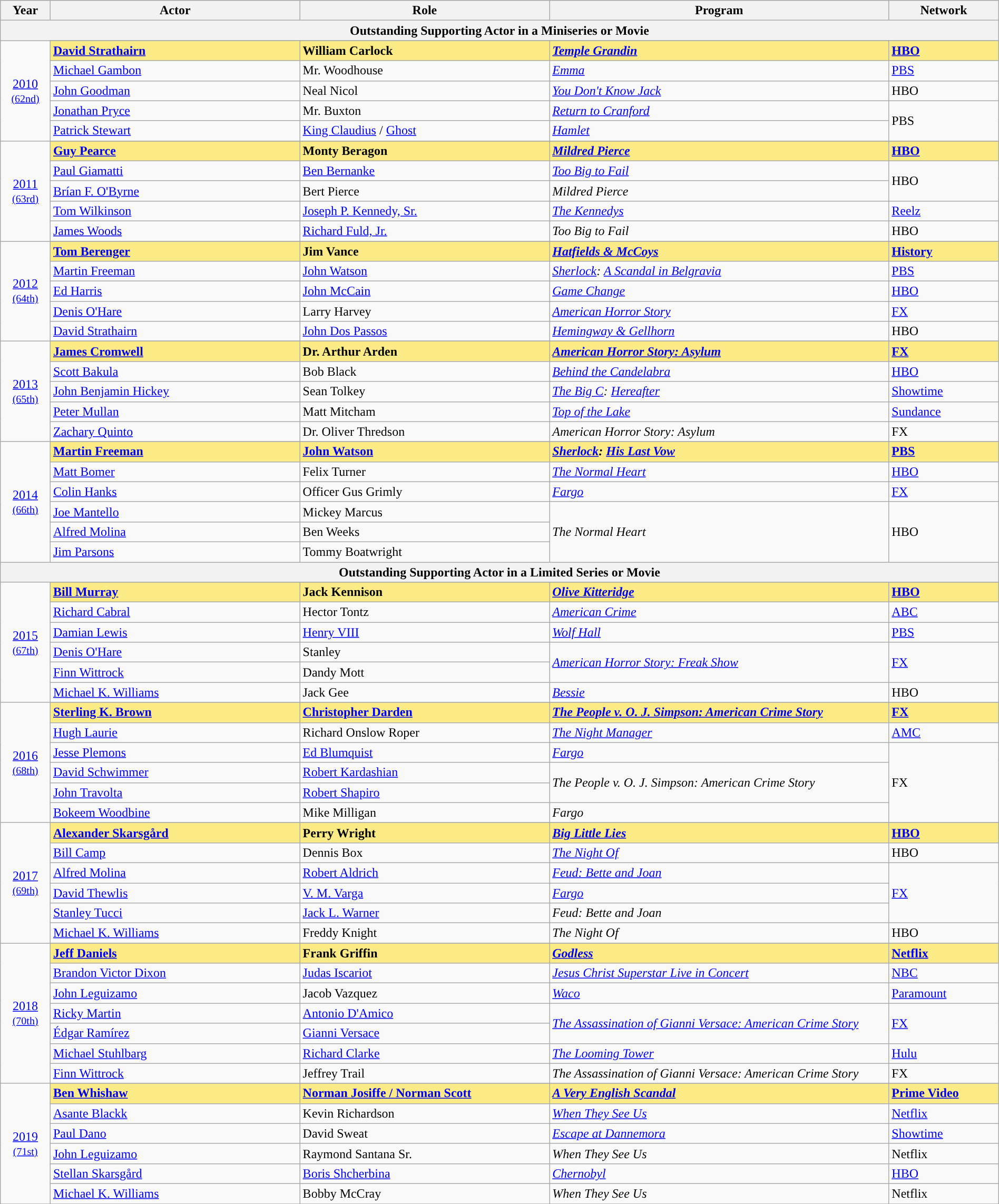<table class="wikitable" style="width:100%">
<tr bgcolor="#bebebe">
<th width="5%">Year</th>
<th width="25%">Actor</th>
<th width="25%">Role</th>
<th width="34%">Program</th>
<th width="15%">Network</th>
</tr>
<tr>
<th colspan=5>Outstanding Supporting Actor in a Miniseries or Movie</th>
</tr>
<tr>
<td rowspan=6 style="text-align:center"><a href='#'>2010</a><br><small><a href='#'>(62nd)</a></small><br> </td>
</tr>
<tr style="background:#FAEB86;">
<td><strong><a href='#'>David Strathairn</a></strong></td>
<td><strong>William Carlock</strong></td>
<td><strong><em><a href='#'>Temple Grandin</a></em></strong></td>
<td><strong><a href='#'>HBO</a></strong></td>
</tr>
<tr>
<td><a href='#'>Michael Gambon</a></td>
<td>Mr. Woodhouse</td>
<td><em><a href='#'>Emma</a></em></td>
<td><a href='#'>PBS</a></td>
</tr>
<tr>
<td><a href='#'>John Goodman</a></td>
<td>Neal Nicol</td>
<td><em><a href='#'>You Don't Know Jack</a></em></td>
<td>HBO</td>
</tr>
<tr>
<td><a href='#'>Jonathan Pryce</a></td>
<td>Mr. Buxton</td>
<td><em><a href='#'>Return to Cranford</a></em></td>
<td rowspan=2>PBS</td>
</tr>
<tr>
<td><a href='#'>Patrick Stewart</a></td>
<td><a href='#'>King Claudius</a> / <a href='#'>Ghost</a></td>
<td><em><a href='#'>Hamlet</a></em></td>
</tr>
<tr>
<td rowspan=6 style="text-align:center"><a href='#'>2011</a><br><small><a href='#'>(63rd)</a></small><br> </td>
</tr>
<tr style="background:#FAEB86;">
<td><strong><a href='#'>Guy Pearce</a></strong></td>
<td><strong>Monty Beragon</strong></td>
<td><strong><em><a href='#'>Mildred Pierce</a></em></strong></td>
<td><strong><a href='#'>HBO</a></strong></td>
</tr>
<tr>
<td><a href='#'>Paul Giamatti</a></td>
<td><a href='#'>Ben Bernanke</a></td>
<td><em><a href='#'>Too Big to Fail</a></em></td>
<td rowspan="2">HBO</td>
</tr>
<tr>
<td><a href='#'>Brían F. O'Byrne</a></td>
<td>Bert Pierce</td>
<td><em>Mildred Pierce</em></td>
</tr>
<tr>
<td><a href='#'>Tom Wilkinson</a></td>
<td><a href='#'>Joseph P. Kennedy, Sr.</a></td>
<td><em><a href='#'>The Kennedys</a></em></td>
<td><a href='#'>Reelz</a></td>
</tr>
<tr>
<td><a href='#'>James Woods</a></td>
<td><a href='#'>Richard Fuld, Jr.</a></td>
<td><em>Too Big to Fail</em></td>
<td>HBO</td>
</tr>
<tr>
<td rowspan=6 style="text-align:center"><a href='#'>2012</a><br><small><a href='#'>(64th)</a></small><br> </td>
</tr>
<tr style="background:#FAEB86;">
<td><strong><a href='#'>Tom Berenger</a></strong></td>
<td><strong>Jim Vance</strong></td>
<td><strong><em><a href='#'>Hatfields & McCoys</a></em></strong></td>
<td><strong><a href='#'>History</a></strong></td>
</tr>
<tr>
<td><a href='#'>Martin Freeman</a></td>
<td><a href='#'>John Watson</a></td>
<td><em><a href='#'>Sherlock</a>: <a href='#'>A Scandal in Belgravia</a></em></td>
<td><a href='#'>PBS</a></td>
</tr>
<tr>
<td><a href='#'>Ed Harris</a></td>
<td><a href='#'>John McCain</a></td>
<td><em><a href='#'>Game Change</a></em></td>
<td><a href='#'>HBO</a></td>
</tr>
<tr>
<td><a href='#'>Denis O'Hare</a></td>
<td>Larry Harvey</td>
<td><em><a href='#'>American Horror Story</a></em></td>
<td><a href='#'>FX</a></td>
</tr>
<tr>
<td><a href='#'>David Strathairn</a></td>
<td><a href='#'>John Dos Passos</a></td>
<td><em><a href='#'>Hemingway & Gellhorn</a></em></td>
<td>HBO</td>
</tr>
<tr>
<td rowspan=6 style="text-align:center"><a href='#'>2013</a><br><small><a href='#'>(65th)</a></small><br> </td>
</tr>
<tr style="background:#FAEB86;">
<td><strong><a href='#'>James Cromwell</a></strong></td>
<td><strong>Dr. Arthur Arden</strong></td>
<td><strong><em><a href='#'>American Horror Story: Asylum</a></em></strong></td>
<td><strong><a href='#'>FX</a></strong></td>
</tr>
<tr>
<td><a href='#'>Scott Bakula</a></td>
<td>Bob Black</td>
<td><em><a href='#'>Behind the Candelabra</a></em></td>
<td><a href='#'>HBO</a></td>
</tr>
<tr>
<td><a href='#'>John Benjamin Hickey</a></td>
<td>Sean Tolkey</td>
<td><em><a href='#'>The Big C</a>: <a href='#'>Hereafter</a></em></td>
<td><a href='#'>Showtime</a></td>
</tr>
<tr>
<td><a href='#'>Peter Mullan</a></td>
<td>Matt Mitcham</td>
<td><em><a href='#'>Top of the Lake</a></em></td>
<td><a href='#'>Sundance</a></td>
</tr>
<tr>
<td><a href='#'>Zachary Quinto</a></td>
<td>Dr. Oliver Thredson</td>
<td><em>American Horror Story: Asylum</em></td>
<td>FX</td>
</tr>
<tr>
<td rowspan=7 style="text-align:center"><a href='#'>2014</a><br><small><a href='#'>(66th)</a></small><br> </td>
</tr>
<tr style="background:#FAEB86;">
<td><strong><a href='#'>Martin Freeman</a></strong></td>
<td><strong><a href='#'>John Watson</a></strong></td>
<td><strong><em><a href='#'>Sherlock</a>: <a href='#'>His Last Vow</a></em></strong></td>
<td><strong><a href='#'>PBS</a></strong></td>
</tr>
<tr>
<td><a href='#'>Matt Bomer</a></td>
<td>Felix Turner</td>
<td><em><a href='#'>The Normal Heart</a></em></td>
<td><a href='#'>HBO</a></td>
</tr>
<tr>
<td><a href='#'>Colin Hanks</a></td>
<td>Officer Gus Grimly</td>
<td><em><a href='#'>Fargo</a></em></td>
<td><a href='#'>FX</a></td>
</tr>
<tr>
<td><a href='#'>Joe Mantello</a></td>
<td>Mickey Marcus</td>
<td rowspan="3"><em>The Normal Heart</em></td>
<td rowspan="3">HBO</td>
</tr>
<tr>
<td><a href='#'>Alfred Molina</a></td>
<td>Ben Weeks</td>
</tr>
<tr>
<td><a href='#'>Jim Parsons</a></td>
<td>Tommy Boatwright</td>
</tr>
<tr>
<th colspan=5>Outstanding Supporting Actor in a Limited Series or Movie</th>
</tr>
<tr>
<td rowspan=7 style="text-align:center"><a href='#'>2015</a><br><small><a href='#'>(67th)</a></small><br> </td>
</tr>
<tr style="background:#FAEB86;">
<td><strong><a href='#'>Bill Murray</a></strong></td>
<td><strong>Jack Kennison</strong></td>
<td><strong><em><a href='#'>Olive Kitteridge</a></em></strong></td>
<td><strong><a href='#'>HBO</a></strong></td>
</tr>
<tr>
<td><a href='#'>Richard Cabral</a></td>
<td>Hector Tontz</td>
<td><em><a href='#'>American Crime</a></em></td>
<td><a href='#'>ABC</a></td>
</tr>
<tr>
<td><a href='#'>Damian Lewis</a></td>
<td><a href='#'>Henry VIII</a></td>
<td><em><a href='#'>Wolf Hall</a></em></td>
<td><a href='#'>PBS</a></td>
</tr>
<tr>
<td><a href='#'>Denis O'Hare</a></td>
<td>Stanley</td>
<td rowspan="2"><em><a href='#'>American Horror Story: Freak Show</a></em></td>
<td rowspan="2"><a href='#'>FX</a></td>
</tr>
<tr>
<td><a href='#'>Finn Wittrock</a></td>
<td>Dandy Mott</td>
</tr>
<tr>
<td><a href='#'>Michael K. Williams</a></td>
<td>Jack Gee</td>
<td><em><a href='#'>Bessie</a></em></td>
<td>HBO</td>
</tr>
<tr>
<td rowspan=7 style="text-align:center"><a href='#'>2016</a><br><small><a href='#'>(68th)</a></small><br> </td>
</tr>
<tr style="background:#FAEB86;  |">
<td><strong><a href='#'>Sterling K. Brown</a></strong></td>
<td><strong><a href='#'>Christopher Darden</a></strong></td>
<td><strong><em><a href='#'>The People v. O. J. Simpson: American Crime Story</a></em></strong></td>
<td><strong><a href='#'>FX</a></strong></td>
</tr>
<tr>
<td><a href='#'>Hugh Laurie</a></td>
<td>Richard Onslow Roper</td>
<td><em><a href='#'>The Night Manager</a></em></td>
<td><a href='#'>AMC</a></td>
</tr>
<tr>
<td><a href='#'>Jesse Plemons</a></td>
<td><a href='#'>Ed Blumquist</a></td>
<td><em><a href='#'>Fargo</a></em></td>
<td rowspan=4>FX</td>
</tr>
<tr>
<td><a href='#'>David Schwimmer</a></td>
<td><a href='#'>Robert Kardashian</a></td>
<td rowspan="2"><em>The People v. O. J. Simpson: American Crime Story</em></td>
</tr>
<tr>
<td><a href='#'>John Travolta</a></td>
<td><a href='#'>Robert Shapiro</a></td>
</tr>
<tr>
<td><a href='#'>Bokeem Woodbine</a></td>
<td>Mike Milligan</td>
<td><em>Fargo</em></td>
</tr>
<tr>
<td rowspan=7 style="text-align:center"><a href='#'>2017</a><br><small><a href='#'>(69th)</a></small><br> </td>
</tr>
<tr style="background:#FAEB86;  |">
<td><strong><a href='#'>Alexander Skarsgård</a></strong></td>
<td><strong>Perry Wright</strong></td>
<td><strong><em><a href='#'>Big Little Lies</a></em></strong></td>
<td><strong><a href='#'>HBO</a></strong></td>
</tr>
<tr>
<td><a href='#'>Bill Camp</a></td>
<td>Dennis Box</td>
<td><em><a href='#'>The Night Of</a></em></td>
<td>HBO</td>
</tr>
<tr>
<td><a href='#'>Alfred Molina</a></td>
<td><a href='#'>Robert Aldrich</a></td>
<td><em><a href='#'>Feud: Bette and Joan</a></em></td>
<td rowspan=3><a href='#'>FX</a></td>
</tr>
<tr>
<td><a href='#'>David Thewlis</a></td>
<td><a href='#'>V. M. Varga</a></td>
<td><em><a href='#'>Fargo</a></em></td>
</tr>
<tr>
<td><a href='#'>Stanley Tucci</a></td>
<td><a href='#'>Jack L. Warner</a></td>
<td><em>Feud: Bette and Joan</em></td>
</tr>
<tr>
<td><a href='#'>Michael K. Williams</a></td>
<td>Freddy Knight</td>
<td><em>The Night Of</em></td>
<td>HBO</td>
</tr>
<tr>
<td rowspan=8 style="text-align:center"><a href='#'>2018</a><br><small><a href='#'>(70th)</a></small><br> </td>
</tr>
<tr style="background:#FAEB86;">
<td><strong><a href='#'>Jeff Daniels</a></strong></td>
<td><strong>Frank Griffin</strong></td>
<td><strong><em><a href='#'>Godless</a></em></strong></td>
<td><strong><a href='#'>Netflix</a></strong></td>
</tr>
<tr>
<td><a href='#'>Brandon Victor Dixon</a></td>
<td><a href='#'>Judas Iscariot</a></td>
<td><em><a href='#'>Jesus Christ Superstar Live in Concert</a></em></td>
<td><a href='#'>NBC</a></td>
</tr>
<tr>
<td><a href='#'>John Leguizamo</a></td>
<td>Jacob Vazquez</td>
<td><em><a href='#'>Waco</a></em></td>
<td><a href='#'>Paramount</a></td>
</tr>
<tr>
<td><a href='#'>Ricky Martin</a></td>
<td><a href='#'>Antonio D'Amico</a></td>
<td rowspan="2"><em><a href='#'>The Assassination of Gianni Versace: American Crime Story</a></em></td>
<td rowspan="2"><a href='#'>FX</a></td>
</tr>
<tr>
<td><a href='#'>Édgar Ramírez</a></td>
<td><a href='#'>Gianni Versace</a></td>
</tr>
<tr>
<td><a href='#'>Michael Stuhlbarg</a></td>
<td><a href='#'>Richard Clarke</a></td>
<td><em><a href='#'>The Looming Tower</a></em></td>
<td><a href='#'>Hulu</a></td>
</tr>
<tr>
<td><a href='#'>Finn Wittrock</a></td>
<td>Jeffrey Trail</td>
<td><em>The Assassination of Gianni Versace: American Crime Story</em></td>
<td>FX</td>
</tr>
<tr>
<td rowspan=7 style="text-align:center"><a href='#'>2019</a><br><small><a href='#'>(71st)</a></small><br></td>
</tr>
<tr style="background:#FAEB86;">
<td><strong><a href='#'>Ben Whishaw</a></strong></td>
<td><strong><a href='#'>Norman Josiffe / Norman Scott</a></strong></td>
<td><strong><em><a href='#'>A Very English Scandal</a></em></strong></td>
<td><strong><a href='#'>Prime Video</a></strong></td>
</tr>
<tr>
<td><a href='#'>Asante Blackk</a></td>
<td>Kevin Richardson</td>
<td><em><a href='#'>When They See Us</a></em></td>
<td><a href='#'>Netflix</a></td>
</tr>
<tr>
<td><a href='#'>Paul Dano</a></td>
<td>David Sweat</td>
<td><em><a href='#'>Escape at Dannemora</a></em></td>
<td><a href='#'>Showtime</a></td>
</tr>
<tr>
<td><a href='#'>John Leguizamo</a></td>
<td>Raymond Santana Sr.</td>
<td><em>When They See Us</em></td>
<td>Netflix</td>
</tr>
<tr>
<td><a href='#'>Stellan Skarsgård</a></td>
<td><a href='#'>Boris Shcherbina</a></td>
<td><em><a href='#'>Chernobyl</a></em></td>
<td><a href='#'>HBO</a></td>
</tr>
<tr>
<td><a href='#'>Michael K. Williams</a></td>
<td>Bobby McCray</td>
<td><em>When They See Us</em></td>
<td>Netflix</td>
</tr>
<tr>
</tr>
</table>
